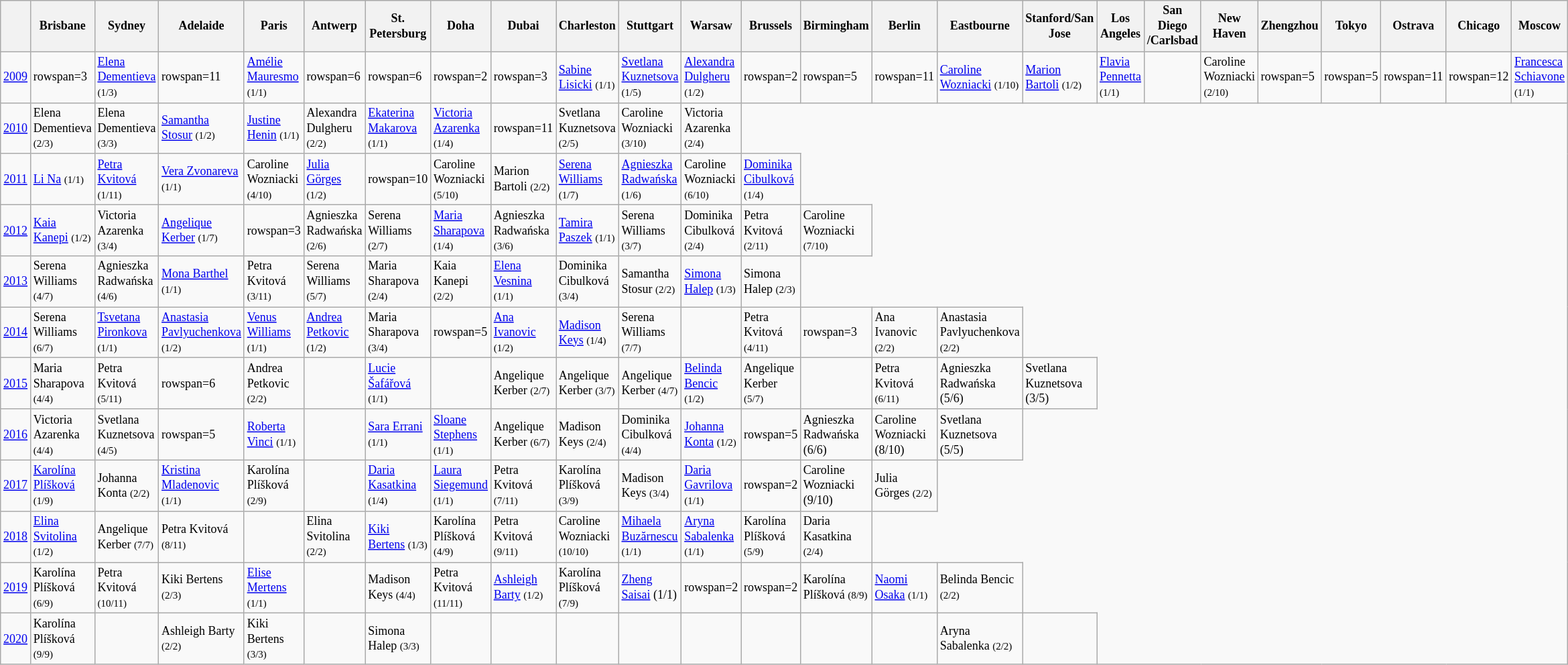<table class="wikitable" style="font-size: 75%; border: #aaa solid 1px; border-collapse: collapse; text-align:left;">
<tr bgcolor="#ececec">
<th></th>
<th width=100>Brisbane</th>
<th>Sydney</th>
<th>Adelaide</th>
<th width=100>Paris</th>
<th width=100>Antwerp</th>
<th width=100>St. Petersburg</th>
<th width=100>Doha</th>
<th width=100>Dubai</th>
<th width=100>Charleston</th>
<th width=100>Stuttgart</th>
<th width=100>Warsaw</th>
<th width=100>Brussels</th>
<th width=100>Birmingham</th>
<th width=100>Berlin</th>
<th width=100>Eastbourne</th>
<th width=100>Stanford/San Jose</th>
<th width=100>Los Angeles</th>
<th width=100>San Diego /Carlsbad</th>
<th width=100>New Haven</th>
<th width=100>Zhengzhou</th>
<th width=100>Tokyo</th>
<th width=100>Ostrava</th>
<th width=100>Chicago</th>
<th width=100>Moscow</th>
</tr>
<tr>
<td style="text-align:center;"><a href='#'>2009</a></td>
<td>rowspan=3 </td>
<td> <a href='#'>Elena Dementieva</a> <small>(1/3)</small></td>
<td>rowspan=11 </td>
<td> <a href='#'>Amélie Mauresmo</a> <small>(1/1)</small></td>
<td>rowspan=6 </td>
<td>rowspan=6 </td>
<td>rowspan=2 </td>
<td>rowspan=3 </td>
<td> <a href='#'>Sabine Lisicki</a> <small>(1/1)</small></td>
<td> <a href='#'>Svetlana Kuznetsova</a> <small>(1/5)</small></td>
<td> <a href='#'>Alexandra Dulgheru</a> <small>(1/2)</small></td>
<td>rowspan=2 </td>
<td>rowspan=5 </td>
<td>rowspan=11 </td>
<td> <a href='#'>Caroline Wozniacki</a> <small>(1/10)</small></td>
<td> <a href='#'>Marion Bartoli</a> <small>(1/2)</small></td>
<td> <a href='#'>Flavia Pennetta</a> <small>(1/1)</small></td>
<td></td>
<td> Caroline Wozniacki <small>(2/10)</small></td>
<td>rowspan=5 </td>
<td>rowspan=5 </td>
<td>rowspan=11 </td>
<td>rowspan=12 </td>
<td> <a href='#'>Francesca Schiavone</a> <small>(1/1)</small></td>
</tr>
<tr>
<td style="text-align:center;"><a href='#'>2010</a></td>
<td> Elena Dementieva <small>(2/3)</small></td>
<td> Elena Dementieva <small>(3/3)</small></td>
<td> <a href='#'>Samantha Stosur</a> <small>(1/2)</small></td>
<td> <a href='#'>Justine Henin</a> <small>(1/1)</small></td>
<td> Alexandra Dulgheru <small>(2/2)</small></td>
<td> <a href='#'>Ekaterina Makarova</a> <small>(1/1)</small></td>
<td> <a href='#'>Victoria Azarenka</a> <small>(1/4)</small></td>
<td>rowspan=11 </td>
<td> Svetlana Kuznetsova <small>(2/5)</small></td>
<td> Caroline Wozniacki <small>(3/10)</small></td>
<td> Victoria Azarenka <small>(2/4)</small></td>
</tr>
<tr>
<td style="text-align:center;"><a href='#'>2011</a></td>
<td> <a href='#'>Li Na</a> <small>(1/1)</small></td>
<td> <a href='#'>Petra Kvitová</a> <small>(1/11)</small></td>
<td> <a href='#'>Vera Zvonareva</a> <small>(1/1)</small></td>
<td> Caroline Wozniacki <small>(4/10)</small></td>
<td> <a href='#'>Julia Görges</a> <small>(1/2)</small></td>
<td>rowspan=10 </td>
<td> Caroline Wozniacki <small>(5/10)</small></td>
<td> Marion Bartoli <small>(2/2)</small></td>
<td> <a href='#'>Serena Williams</a> <small>(1/7)</small></td>
<td> <a href='#'>Agnieszka Radwańska</a> <small>(1/6)</small></td>
<td> Caroline Wozniacki <small>(6/10)</small></td>
<td> <a href='#'>Dominika Cibulková</a> <small>(1/4)</small></td>
</tr>
<tr>
<td style="text-align:center;"><a href='#'>2012</a></td>
<td> <a href='#'>Kaia Kanepi</a> <small>(1/2)</small></td>
<td> Victoria Azarenka <small>(3/4)</small></td>
<td> <a href='#'>Angelique Kerber</a> <small>(1/7)</small></td>
<td>rowspan=3 </td>
<td> Agnieszka Radwańska <small>(2/6)</small></td>
<td> Serena Williams <small>(2/7)</small></td>
<td> <a href='#'>Maria Sharapova</a> <small>(1/4)</small></td>
<td> Agnieszka Radwańska <small>(3/6)</small></td>
<td> <a href='#'>Tamira Paszek</a> <small>(1/1)</small></td>
<td> Serena Williams <small>(3/7)</small></td>
<td> Dominika Cibulková <small>(2/4)</small></td>
<td> Petra Kvitová <small>(2/11)</small></td>
<td> Caroline Wozniacki <small>(7/10)</small></td>
</tr>
<tr>
<td style="text-align:center;"><a href='#'>2013</a></td>
<td> Serena Williams <small>(4/7)</small></td>
<td> Agnieszka Radwańska <small>(4/6)</small></td>
<td> <a href='#'>Mona Barthel</a> <small>(1/1)</small></td>
<td> Petra Kvitová <small>(3/11)</small></td>
<td> Serena Williams <small>(5/7)</small></td>
<td> Maria Sharapova <small>(2/4)</small></td>
<td> Kaia Kanepi <small>(2/2)</small></td>
<td> <a href='#'>Elena Vesnina</a> <small>(1/1)</small></td>
<td> Dominika Cibulková <small>(3/4)</small></td>
<td> Samantha Stosur <small>(2/2)</small></td>
<td> <a href='#'>Simona Halep</a> <small>(1/3)</small></td>
<td> Simona Halep <small>(2/3)</small></td>
</tr>
<tr>
<td style="text-align:center;"><a href='#'>2014</a></td>
<td> Serena Williams <small>(6/7)</small></td>
<td> <a href='#'>Tsvetana Pironkova</a> <small>(1/1)</small></td>
<td> <a href='#'>Anastasia Pavlyuchenkova</a> <small>(1/2)</small></td>
<td> <a href='#'>Venus Williams</a> <small>(1/1)</small></td>
<td> <a href='#'>Andrea Petkovic</a> <small>(1/2)</small></td>
<td> Maria Sharapova <small>(3/4)</small></td>
<td>rowspan=5 </td>
<td> <a href='#'>Ana Ivanovic</a> <small>(1/2)</small></td>
<td> <a href='#'>Madison Keys</a> <small>(1/4)</small></td>
<td> Serena Williams <small>(7/7)</small></td>
<td></td>
<td> Petra Kvitová <small>(4/11)</small></td>
<td>rowspan=3 </td>
<td> Ana Ivanovic <small>(2/2)</small></td>
<td> Anastasia Pavlyuchenkova <small>(2/2)</small></td>
</tr>
<tr>
<td style="text-align:center;"><a href='#'>2015</a></td>
<td> Maria Sharapova <small>(4/4)</small></td>
<td> Petra Kvitová <small>(5/11)</small></td>
<td>rowspan=6 </td>
<td> Andrea Petkovic <small>(2/2)</small></td>
<td></td>
<td> <a href='#'>Lucie Šafářová</a> <small>(1/1)</small></td>
<td></td>
<td> Angelique Kerber <small>(2/7)</small></td>
<td> Angelique Kerber <small>(3/7)</small></td>
<td> Angelique Kerber <small>(4/7)</small></td>
<td> <a href='#'>Belinda Bencic</a> <small>(1/2)</small></td>
<td> Angelique Kerber <small>(5/7)</small></td>
<td></td>
<td> Petra Kvitová <small>(6/11)</small></td>
<td> Agnieszka Radwańska (5/6)</td>
<td> Svetlana Kuznetsova (3/5)</td>
</tr>
<tr>
<td style="text-align:center;"><a href='#'>2016</a></td>
<td> Victoria Azarenka <small>(4/4)</small></td>
<td> Svetlana Kuznetsova <small>(4/5)</small></td>
<td>rowspan=5 </td>
<td> <a href='#'>Roberta Vinci</a> <small>(1/1)</small></td>
<td></td>
<td> <a href='#'>Sara Errani</a> <small>(1/1)</small></td>
<td> <a href='#'>Sloane Stephens</a> <small>(1/1)</small></td>
<td> Angelique Kerber <small>(6/7)</small></td>
<td> Madison Keys <small>(2/4)</small></td>
<td> Dominika Cibulková <small>(4/4)</small></td>
<td> <a href='#'>Johanna Konta</a> <small>(1/2)</small></td>
<td>rowspan=5 </td>
<td> Agnieszka Radwańska (6/6)</td>
<td> Caroline Wozniacki (8/10)</td>
<td> Svetlana Kuznetsova (5/5)</td>
</tr>
<tr>
<td style="text-align:center;"><a href='#'>2017</a></td>
<td> <a href='#'>Karolína Plíšková</a> <small>(1/9)</small></td>
<td> Johanna Konta <small>(2/2)</small></td>
<td> <a href='#'>Kristina Mladenovic</a> <small>(1/1)</small></td>
<td> Karolína Plíšková <small>(2/9)</small></td>
<td></td>
<td> <a href='#'>Daria Kasatkina</a> <small>(1/4)</small></td>
<td> <a href='#'>Laura Siegemund</a> <small>(1/1)</small></td>
<td> Petra Kvitová <small>(7/11)</small></td>
<td> Karolína Plíšková <small>(3/9)</small></td>
<td> Madison Keys <small>(3/4)</small></td>
<td> <a href='#'>Daria Gavrilova</a> <small>(1/1)</small></td>
<td>rowspan=2 </td>
<td> Caroline Wozniacki (9/10)</td>
<td> Julia Görges <small>(2/2)</small></td>
</tr>
<tr>
<td style="text-align:center;"><a href='#'>2018</a></td>
<td> <a href='#'>Elina Svitolina</a> <small>(1/2)</small></td>
<td> Angelique Kerber <small>(7/7)</small></td>
<td> Petra Kvitová <small>(8/11)</small></td>
<td></td>
<td> Elina Svitolina <small>(2/2)</small></td>
<td> <a href='#'>Kiki Bertens</a> <small>(1/3)</small></td>
<td> Karolína Plíšková <small>(4/9)</small></td>
<td> Petra Kvitová <small>(9/11)</small></td>
<td> Caroline Wozniacki <small>(10/10)</small></td>
<td> <a href='#'>Mihaela Buzărnescu</a> <small>(1/1)</small></td>
<td> <a href='#'>Aryna Sabalenka</a> <small>(1/1)</small></td>
<td> Karolína Plíšková <small>(5/9)</small></td>
<td> Daria Kasatkina <small>(2/4)</small></td>
</tr>
<tr>
<td style="text-align:center;"><a href='#'>2019</a></td>
<td> Karolína Plíšková <small>(6/9)</small></td>
<td> Petra Kvitová <small>(10/11)</small></td>
<td> Kiki Bertens <small>(2/3)</small></td>
<td> <a href='#'>Elise Mertens</a> <small>(1/1)</small></td>
<td></td>
<td> Madison Keys <small>(4/4)</small></td>
<td> Petra Kvitová <small>(11/11)</small></td>
<td> <a href='#'>Ashleigh Barty</a> <small>(1/2)</small></td>
<td> Karolína Plíšková <small>(7/9)</small></td>
<td> <a href='#'>Zheng Saisai</a> (1/1)</td>
<td>rowspan=2 </td>
<td>rowspan=2 </td>
<td> Karolína Plíšková <small>(8/9)</small></td>
<td> <a href='#'>Naomi Osaka</a> <small>(1/1)</small></td>
<td> Belinda Bencic <small>(2/2)</small></td>
</tr>
<tr>
<td style="text-align:center;"><a href='#'>2020</a></td>
<td> Karolína Plíšková <small>(9/9)</small></td>
<td></td>
<td> Ashleigh Barty <small>(2/2)</small></td>
<td> Kiki Bertens <small>(3/3)</small></td>
<td></td>
<td> Simona Halep <small>(3/3)</small></td>
<td></td>
<td></td>
<td></td>
<td></td>
<td></td>
<td></td>
<td></td>
<td></td>
<td> Aryna Sabalenka <small>(2/2)</small></td>
<td></td>
</tr>
</table>
